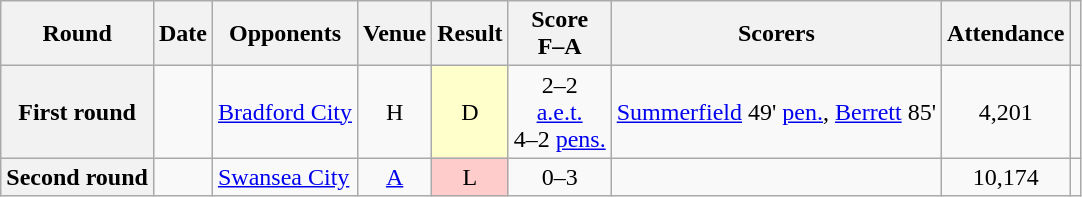<table class="wikitable sortable plainrowheaders" style="text-align:center">
<tr>
<th scope=col>Round</th>
<th scope=col>Date</th>
<th scope=col>Opponents</th>
<th scope=col>Venue</th>
<th scope=col>Result</th>
<th scope=col>Score<br>F–A</th>
<th scope=col class=unsortable>Scorers</th>
<th scope=col>Attendance</th>
<th scope=col class=unsortable></th>
</tr>
<tr>
<th scope=row>First round</th>
<td align=left></td>
<td align=left><a href='#'>Bradford City</a></td>
<td>H</td>
<td bgcolor=#FFFFCC>D</td>
<td>2–2<br><a href='#'>a.e.t.</a><br>4–2 <a href='#'>pens.</a></td>
<td align=left><a href='#'>Summerfield</a> 49' <a href='#'>pen.</a>, <a href='#'>Berrett</a> 85'</td>
<td>4,201</td>
<td></td>
</tr>
<tr>
<th scope=row>Second round</th>
<td align=left></td>
<td align=left><a href='#'>Swansea City</a></td>
<td><a href='#'>A</a></td>
<td bgcolor=#FFCCCC>L</td>
<td>0–3</td>
<td align=left></td>
<td>10,174</td>
<td></td>
</tr>
</table>
